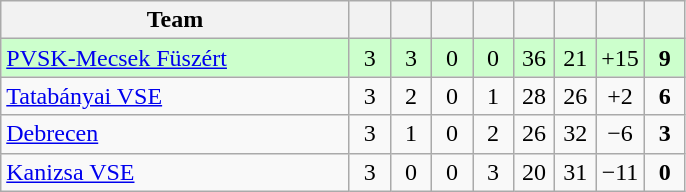<table class="wikitable" style="text-align:center;">
<tr>
<th width=225>Team</th>
<th width=20></th>
<th width=20></th>
<th width=20></th>
<th width=20></th>
<th width=20></th>
<th width=20></th>
<th width=20></th>
<th width=20></th>
</tr>
<tr style="background:#cfc;">
<td align="left"><a href='#'>PVSK-Mecsek Füszért</a></td>
<td>3</td>
<td>3</td>
<td>0</td>
<td>0</td>
<td>36</td>
<td>21</td>
<td>+15</td>
<td><strong>9</strong></td>
</tr>
<tr>
<td align="left"><a href='#'>Tatabányai VSE</a></td>
<td>3</td>
<td>2</td>
<td>0</td>
<td>1</td>
<td>28</td>
<td>26</td>
<td>+2</td>
<td><strong>6</strong></td>
</tr>
<tr>
<td align="left"><a href='#'>Debrecen</a></td>
<td>3</td>
<td>1</td>
<td>0</td>
<td>2</td>
<td>26</td>
<td>32</td>
<td>−6</td>
<td><strong>3</strong></td>
</tr>
<tr>
<td align="left"><a href='#'>Kanizsa VSE</a></td>
<td>3</td>
<td>0</td>
<td>0</td>
<td>3</td>
<td>20</td>
<td>31</td>
<td>−11</td>
<td><strong>0</strong></td>
</tr>
</table>
